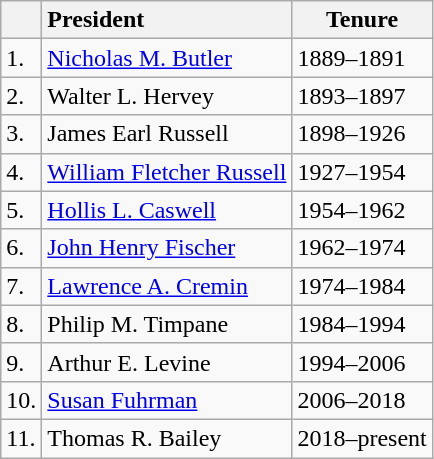<table class="wikitable">
<tr>
<th style="text-align:left;"></th>
<th style="text-align:left;">President</th>
<th style="text-align:center;">Tenure</th>
</tr>
<tr>
<td>1.</td>
<td><a href='#'>Nicholas M. Butler</a></td>
<td>1889–1891</td>
</tr>
<tr>
<td>2.</td>
<td>Walter L. Hervey</td>
<td>1893–1897</td>
</tr>
<tr>
<td>3.</td>
<td>James Earl Russell</td>
<td>1898–1926</td>
</tr>
<tr>
<td>4.</td>
<td><a href='#'>William Fletcher Russell</a></td>
<td>1927–1954</td>
</tr>
<tr>
<td>5.</td>
<td><a href='#'>Hollis L. Caswell</a></td>
<td>1954–1962</td>
</tr>
<tr>
<td>6.</td>
<td><a href='#'>John Henry Fischer</a></td>
<td>1962–1974</td>
</tr>
<tr>
<td>7.</td>
<td><a href='#'>Lawrence A. Cremin</a></td>
<td>1974–1984</td>
</tr>
<tr>
<td>8.</td>
<td>Philip M. Timpane</td>
<td>1984–1994</td>
</tr>
<tr>
<td>9.</td>
<td>Arthur E. Levine</td>
<td>1994–2006</td>
</tr>
<tr>
<td>10.</td>
<td><a href='#'>Susan Fuhrman</a></td>
<td>2006–2018</td>
</tr>
<tr>
<td>11.</td>
<td>Thomas R. Bailey</td>
<td>2018–present</td>
</tr>
</table>
